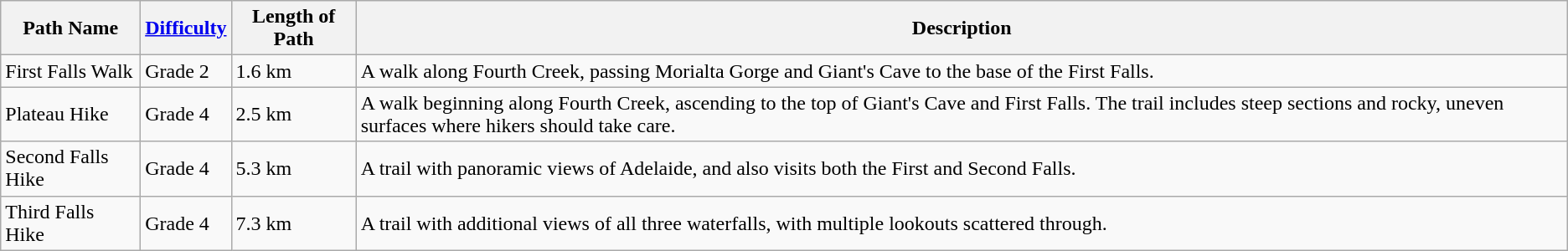<table class="wikitable">
<tr>
<th>Path Name</th>
<th><a href='#'>Difficulty</a></th>
<th>Length of Path</th>
<th>Description</th>
</tr>
<tr>
<td>First Falls Walk</td>
<td>Grade 2</td>
<td>1.6 km</td>
<td>A walk along Fourth Creek, passing Morialta Gorge and Giant's Cave to the base of the First Falls.</td>
</tr>
<tr>
<td>Plateau Hike</td>
<td>Grade 4</td>
<td>2.5 km</td>
<td>A walk beginning along Fourth Creek, ascending to the top of Giant's Cave and First Falls. The trail includes steep sections and rocky, uneven surfaces where hikers should take care.</td>
</tr>
<tr>
<td>Second Falls Hike</td>
<td>Grade 4</td>
<td>5.3 km</td>
<td>A trail with panoramic views of Adelaide, and also visits both the First and Second Falls.</td>
</tr>
<tr>
<td>Third Falls Hike</td>
<td>Grade 4</td>
<td>7.3 km</td>
<td>A trail with additional views of all three waterfalls, with multiple lookouts scattered through.</td>
</tr>
</table>
